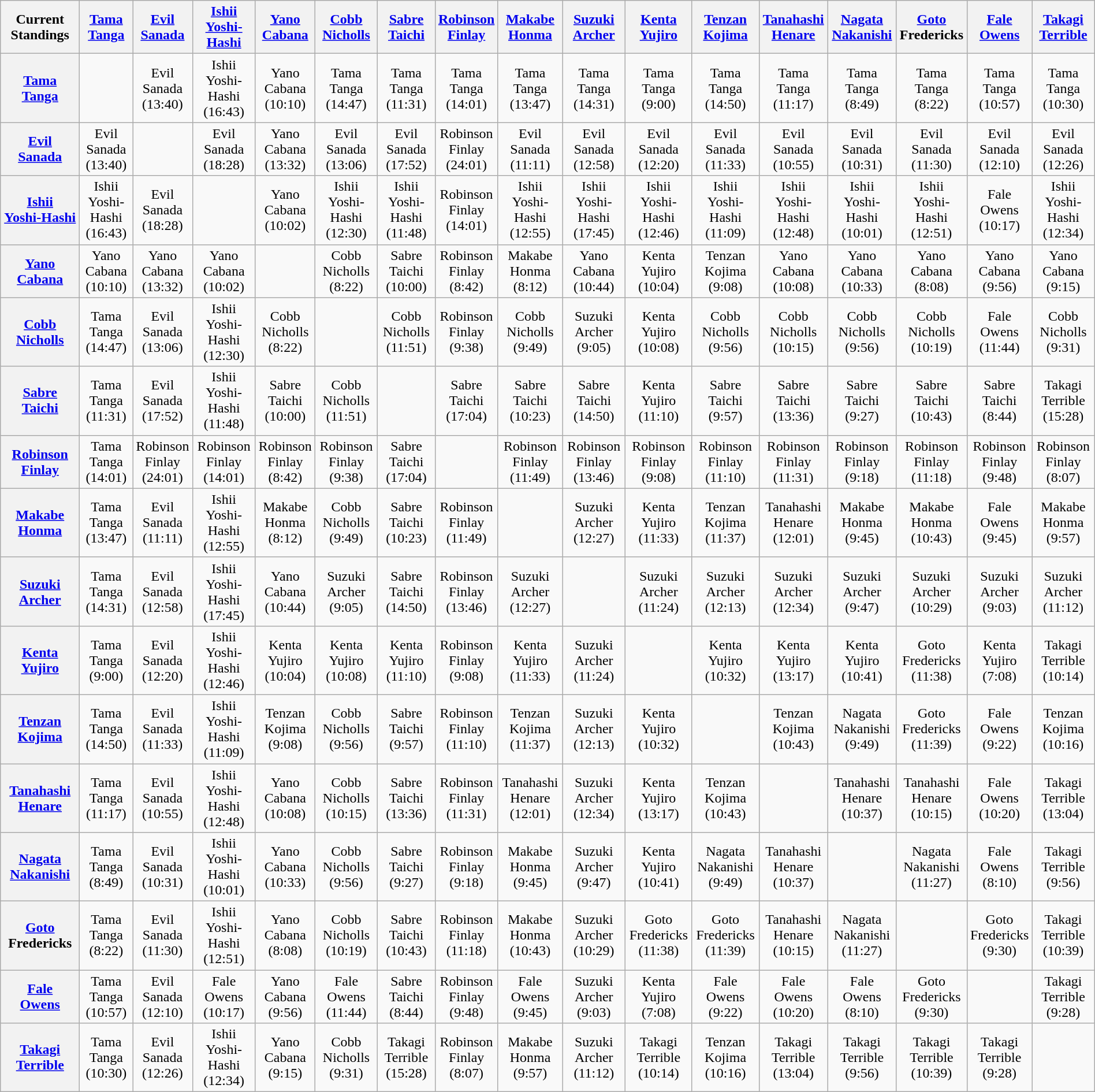<table class="wikitable" style="margin: 1em auto 1em auto;text-align:center">
<tr>
<th>Current Standings</th>
<th><a href='#'>Tama</a><br><a href='#'>Tanga</a></th>
<th><a href='#'>Evil</a><br><a href='#'>Sanada</a></th>
<th><a href='#'>Ishii</a><br><a href='#'>Yoshi-Hashi</a></th>
<th><a href='#'>Yano</a><br><a href='#'>Cabana</a></th>
<th><a href='#'>Cobb</a><br><a href='#'>Nicholls</a></th>
<th><a href='#'>Sabre</a><br><a href='#'>Taichi</a></th>
<th><a href='#'>Robinson</a><br><a href='#'>Finlay</a></th>
<th><a href='#'>Makabe</a><br> <a href='#'>Honma</a></th>
<th><a href='#'>Suzuki</a><br><a href='#'>Archer</a></th>
<th><a href='#'>Kenta</a><br><a href='#'>Yujiro</a></th>
<th><a href='#'>Tenzan</a><br><a href='#'>Kojima</a></th>
<th><a href='#'>Tanahashi</a><br><a href='#'>Henare</a></th>
<th><a href='#'>Nagata</a><br><a href='#'>Nakanishi</a></th>
<th><a href='#'>Goto</a><br>Fredericks</th>
<th><a href='#'>Fale</a><br><a href='#'>Owens</a></th>
<th><a href='#'>Takagi</a><br><a href='#'>Terrible</a></th>
</tr>
<tr>
<th><a href='#'>Tama</a> <br> <a href='#'>Tanga</a></th>
<td></td>
<td>Evil<br> Sanada<br> (13:40)</td>
<td>Ishii<br> Yoshi-Hashi <br> (16:43)</td>
<td>Yano<br> Cabana<br> (10:10)</td>
<td>Tama<br> Tanga<br> (14:47)</td>
<td>Tama<br> Tanga<br> (11:31)</td>
<td>Tama<br> Tanga<br> (14:01)</td>
<td>Tama<br> Tanga<br> (13:47)</td>
<td>Tama<br> Tanga<br> (14:31)</td>
<td>Tama<br> Tanga<br> (9:00)</td>
<td>Tama<br> Tanga<br> (14:50)</td>
<td>Tama<br> Tanga<br> (11:17)</td>
<td>Tama<br> Tanga<br> (8:49)</td>
<td>Tama<br> Tanga<br> (8:22)</td>
<td>Tama<br> Tanga<br> (10:57)</td>
<td>Tama<br> Tanga<br> (10:30)</td>
</tr>
<tr>
<th><a href='#'>Evil</a> <br> <a href='#'>Sanada</a></th>
<td>Evil<br> Sanada<br> (13:40)</td>
<td></td>
<td>Evil<br> Sanada<br> (18:28)</td>
<td>Yano<br> Cabana<br> (13:32)</td>
<td>Evil<br> Sanada <br> (13:06)</td>
<td>Evil<br> Sanada<br> (17:52)</td>
<td>Robinson<br> Finlay<br> (24:01)</td>
<td>Evil<br> Sanada<br> (11:11)</td>
<td>Evil<br> Sanada<br> (12:58)</td>
<td>Evil<br> Sanada<br> (12:20)</td>
<td>Evil<br> Sanada<br> (11:33)</td>
<td>Evil<br> Sanada<br> (10:55)</td>
<td>Evil<br> Sanada<br> (10:31)</td>
<td>Evil<br> Sanada<br> (11:30)</td>
<td>Evil<br> Sanada<br> (12:10)</td>
<td>Evil<br> Sanada <br> (12:26)</td>
</tr>
<tr>
<th><a href='#'>Ishii</a> <br> <a href='#'>Yoshi-Hashi</a></th>
<td>Ishii<br> Yoshi-Hashi <br> (16:43)</td>
<td>Evil<br> Sanada<br> (18:28)</td>
<td></td>
<td>Yano<br> Cabana<br> (10:02)</td>
<td>Ishii<br> Yoshi-Hashi <br> (12:30)</td>
<td>Ishii<br> Yoshi-Hashi <br> (11:48)</td>
<td>Robinson<br> Finlay<br> (14:01)</td>
<td>Ishii<br> Yoshi-Hashi<br> (12:55)</td>
<td>Ishii<br> Yoshi-Hashi<br> (17:45)</td>
<td>Ishii<br> Yoshi-Hashi<br> (12:46)</td>
<td>Ishii<br> Yoshi-Hashi<br> (11:09)</td>
<td>Ishii<br> Yoshi-Hashi<br> (12:48)</td>
<td>Ishii<br> Yoshi-Hashi<br> (10:01)</td>
<td>Ishii<br> Yoshi-Hashi<br> (12:51)</td>
<td>Fale<br> Owens<br> (10:17)</td>
<td>Ishii<br> Yoshi-Hashi <br> (12:34)</td>
</tr>
<tr>
<th><a href='#'>Yano</a> <br> <a href='#'>Cabana</a></th>
<td>Yano<br> Cabana<br> (10:10)</td>
<td>Yano<br> Cabana<br> (13:32)</td>
<td>Yano<br> Cabana<br> (10:02)</td>
<td></td>
<td>Cobb<br> Nicholls <br> (8:22)</td>
<td>Sabre<br> Taichi<br> (10:00)</td>
<td>Robinson<br> Finlay<br> (8:42)</td>
<td>Makabe<br> Honma<br> (8:12)</td>
<td>Yano<br> Cabana<br> (10:44)</td>
<td>Kenta<br> Yujiro<br> (10:04)</td>
<td>Tenzan<br> Kojima<br> (9:08)</td>
<td>Yano<br> Cabana<br> (10:08)</td>
<td>Yano<br> Cabana<br> (10:33)</td>
<td>Yano<br> Cabana<br> (8:08)</td>
<td>Yano<br> Cabana<br> (9:56)</td>
<td>Yano<br> Cabana<br> (9:15)</td>
</tr>
<tr>
<th><a href='#'>Cobb</a> <br> <a href='#'>Nicholls</a></th>
<td>Tama<br> Tanga<br> (14:47)</td>
<td>Evil<br> Sanada<br> (13:06)</td>
<td>Ishii<br> Yoshi-Hashi <br> (12:30)</td>
<td>Cobb<br> Nicholls <br> (8:22)</td>
<td></td>
<td>Cobb<br> Nicholls<br> (11:51)</td>
<td>Robinson<br> Finlay<br> (9:38)</td>
<td>Cobb<br> Nicholls<br> (9:49)</td>
<td>Suzuki<br> Archer<br> (9:05)</td>
<td>Kenta<br> Yujiro<br> (10:08)</td>
<td>Cobb<br> Nicholls<br> (9:56)</td>
<td>Cobb<br> Nicholls<br> (10:15)</td>
<td>Cobb<br> Nicholls <br> (9:56)</td>
<td>Cobb<br> Nicholls<br> (10:19)</td>
<td>Fale<br> Owens<br> (11:44)</td>
<td>Cobb<br> Nicholls <br> (9:31)</td>
</tr>
<tr>
<th><a href='#'>Sabre</a> <br> <a href='#'>Taichi</a></th>
<td>Tama<br> Tanga<br> (11:31)</td>
<td>Evil<br> Sanada<br> (17:52)</td>
<td>Ishii<br> Yoshi-Hashi <br> (11:48)</td>
<td>Sabre<br> Taichi<br> (10:00)</td>
<td>Cobb<br> Nicholls<br> (11:51)</td>
<td></td>
<td>Sabre<br> Taichi <br> (17:04)</td>
<td>Sabre<br> Taichi<br> (10:23)</td>
<td>Sabre<br> Taichi <br> (14:50)</td>
<td>Kenta<br> Yujiro<br> (11:10)</td>
<td>Sabre<br> Taichi<br> (9:57)</td>
<td>Sabre<br> Taichi<br> (13:36)</td>
<td>Sabre<br> Taichi<br> (9:27)</td>
<td>Sabre<br> Taichi<br> (10:43)</td>
<td>Sabre<br> Taichi<br> (8:44)</td>
<td>Takagi<br> Terrible<br> (15:28)</td>
</tr>
<tr>
<th><a href='#'>Robinson</a> <br> <a href='#'>Finlay</a></th>
<td>Tama<br> Tanga<br> (14:01)</td>
<td>Robinson<br> Finlay<br> (24:01)</td>
<td>Robinson<br> Finlay<br> (14:01)</td>
<td>Robinson<br> Finlay<br> (8:42)</td>
<td>Robinson<br> Finlay<br> (9:38)</td>
<td>Sabre<br> Taichi <br> (17:04)</td>
<td></td>
<td>Robinson<br> Finlay<br> (11:49)</td>
<td>Robinson<br> Finlay<br> (13:46)</td>
<td>Robinson<br> Finlay<br> (9:08)</td>
<td>Robinson<br> Finlay <br> (11:10)</td>
<td>Robinson<br> Finlay<br> (11:31)</td>
<td>Robinson<br> Finlay<br> (9:18)</td>
<td>Robinson<br> Finlay <br> (11:18)</td>
<td>Robinson<br> Finlay<br> (9:48)</td>
<td>Robinson<br> Finlay<br> (8:07)</td>
</tr>
<tr>
<th><a href='#'>Makabe</a> <br> <a href='#'>Honma</a></th>
<td>Tama<br> Tanga<br> (13:47)</td>
<td>Evil<br> Sanada<br> (11:11)</td>
<td>Ishii<br> Yoshi-Hashi<br> (12:55)</td>
<td>Makabe<br> Honma<br> (8:12)</td>
<td>Cobb<br> Nicholls<br> (9:49)</td>
<td>Sabre<br> Taichi<br> (10:23)</td>
<td>Robinson<br> Finlay<br> (11:49)</td>
<td></td>
<td>Suzuki<br> Archer<br> (12:27)</td>
<td>Kenta<br> Yujiro<br> (11:33)</td>
<td>Tenzan<br> Kojima<br> (11:37)</td>
<td>Tanahashi<br> Henare <br> (12:01)</td>
<td>Makabe<br> Honma <br> (9:45)</td>
<td>Makabe<br> Honma <br> (10:43)</td>
<td>Fale<br> Owens<br> (9:45)</td>
<td>Makabe<br> Honma<br> (9:57)</td>
</tr>
<tr>
<th><a href='#'>Suzuki</a> <br> <a href='#'>Archer</a></th>
<td>Tama<br> Tanga<br> (14:31)</td>
<td>Evil<br> Sanada<br> (12:58)</td>
<td>Ishii<br> Yoshi-Hashi<br> (17:45)</td>
<td>Yano<br> Cabana<br> (10:44)</td>
<td>Suzuki<br> Archer<br> (9:05)</td>
<td>Sabre<br> Taichi <br> (14:50)</td>
<td>Robinson<br> Finlay<br> (13:46)</td>
<td>Suzuki<br> Archer<br> (12:27)</td>
<td></td>
<td>Suzuki<br> Archer<br> (11:24)</td>
<td>Suzuki<br> Archer<br> (12:13)</td>
<td>Suzuki<br> Archer<br> (12:34)</td>
<td>Suzuki<br> Archer<br> (9:47)</td>
<td>Suzuki<br> Archer<br> (10:29)</td>
<td>Suzuki<br> Archer <br> (9:03)</td>
<td>Suzuki<br> Archer<br> (11:12)</td>
</tr>
<tr>
<th><a href='#'>Kenta</a> <br> <a href='#'>Yujiro</a></th>
<td>Tama<br> Tanga<br> (9:00)</td>
<td>Evil<br> Sanada<br> (12:20)</td>
<td>Ishii<br> Yoshi-Hashi<br> (12:46)</td>
<td>Kenta<br> Yujiro<br> (10:04)</td>
<td>Kenta<br> Yujiro<br> (10:08)</td>
<td>Kenta<br> Yujiro<br> (11:10)</td>
<td>Robinson<br> Finlay<br> (9:08)</td>
<td>Kenta<br> Yujiro<br> (11:33)</td>
<td>Suzuki<br> Archer<br> (11:24)</td>
<td></td>
<td>Kenta<br> Yujiro<br> (10:32)</td>
<td>Kenta<br> Yujiro<br> (13:17)</td>
<td>Kenta<br> Yujiro <br> (10:41)</td>
<td>Goto<br> Fredericks <br> (11:38)</td>
<td>Kenta<br> Yujiro <br> (7:08)</td>
<td>Takagi<br> Terrible<br> (10:14)</td>
</tr>
<tr>
<th><a href='#'>Tenzan</a> <br> <a href='#'>Kojima</a></th>
<td>Tama<br> Tanga<br> (14:50)</td>
<td>Evil<br> Sanada<br> (11:33)</td>
<td>Ishii<br> Yoshi-Hashi<br> (11:09)</td>
<td>Tenzan<br> Kojima<br> (9:08)</td>
<td>Cobb<br> Nicholls<br> (9:56)</td>
<td>Sabre<br> Taichi<br> (9:57)</td>
<td>Robinson<br> Finlay <br> (11:10)</td>
<td>Tenzan<br> Kojima<br> (11:37)</td>
<td>Suzuki<br> Archer<br> (12:13)</td>
<td>Kenta<br> Yujiro<br> (10:32)</td>
<td></td>
<td>Tenzan<br> Kojima <br> (10:43)</td>
<td>Nagata<br> Nakanishi<br> (9:49)</td>
<td>Goto<br> Fredericks <br> (11:39)</td>
<td>Fale<br> Owens<br> (9:22)</td>
<td>Tenzan<br> Kojima <br> (10:16)</td>
</tr>
<tr>
<th><a href='#'>Tanahashi</a> <br> <a href='#'>Henare</a></th>
<td>Tama<br> Tanga<br> (11:17)</td>
<td>Evil<br> Sanada<br> (10:55)</td>
<td>Ishii<br> Yoshi-Hashi<br> (12:48)</td>
<td>Yano<br> Cabana<br> (10:08)</td>
<td>Cobb<br> Nicholls<br> (10:15)</td>
<td>Sabre<br> Taichi<br> (13:36)</td>
<td>Robinson<br> Finlay<br> (11:31)</td>
<td>Tanahashi<br> Henare <br> (12:01)</td>
<td>Suzuki<br> Archer<br> (12:34)</td>
<td>Kenta<br> Yujiro<br> (13:17)</td>
<td>Tenzan<br> Kojima <br> (10:43)</td>
<td></td>
<td>Tanahashi<br> Henare<br> (10:37)</td>
<td>Tanahashi<br> Henare<br> (10:15)</td>
<td>Fale<br> Owens <br> (10:20)</td>
<td>Takagi<br> Terrible<br> (13:04)</td>
</tr>
<tr>
<th><a href='#'>Nagata</a> <br> <a href='#'>Nakanishi</a></th>
<td>Tama<br> Tanga<br> (8:49)</td>
<td>Evil<br> Sanada<br> (10:31)</td>
<td>Ishii<br> Yoshi-Hashi<br> (10:01)</td>
<td>Yano<br> Cabana<br> (10:33)</td>
<td>Cobb<br> Nicholls <br> (9:56)</td>
<td>Sabre<br> Taichi<br> (9:27)</td>
<td>Robinson<br> Finlay<br> (9:18)</td>
<td>Makabe<br> Honma <br> (9:45)</td>
<td>Suzuki<br> Archer<br> (9:47)</td>
<td>Kenta<br> Yujiro <br>(10:41)</td>
<td>Nagata<br> Nakanishi<br> (9:49)</td>
<td>Tanahashi<br> Henare<br> (10:37)</td>
<td></td>
<td>Nagata<br> Nakanishi<br> (11:27)</td>
<td>Fale<br> Owens<br> (8:10)</td>
<td>Takagi<br> Terrible<br> (9:56)</td>
</tr>
<tr>
<th><a href='#'>Goto</a> <br> Fredericks</th>
<td>Tama<br> Tanga<br> (8:22)</td>
<td>Evil<br> Sanada<br> (11:30)</td>
<td>Ishii<br> Yoshi-Hashi<br> (12:51)</td>
<td>Yano<br> Cabana<br> (8:08)</td>
<td>Cobb<br> Nicholls<br> (10:19)</td>
<td>Sabre<br> Taichi<br> (10:43)</td>
<td>Robinson<br> Finlay <br> (11:18)</td>
<td>Makabe<br> Honma <br> (10:43)</td>
<td>Suzuki<br> Archer<br> (10:29)</td>
<td>Goto<br> Fredericks<br> (11:38)</td>
<td>Goto<br> Fredericks<br> (11:39)</td>
<td>Tanahashi<br> Henare<br> (10:15)</td>
<td>Nagata<br> Nakanishi <br> (11:27)</td>
<td></td>
<td>Goto<br> Fredericks<br> (9:30)</td>
<td>Takagi<br> Terrible<br> (10:39)</td>
</tr>
<tr>
<th><a href='#'>Fale</a> <br> <a href='#'>Owens</a></th>
<td>Tama<br> Tanga<br> (10:57)</td>
<td>Evil<br> Sanada<br> (12:10)</td>
<td>Fale<br> Owens<br> (10:17)</td>
<td>Yano<br> Cabana<br> (9:56)</td>
<td>Fale<br> Owens<br> (11:44)</td>
<td>Sabre<br> Taichi<br> (8:44)</td>
<td>Robinson<br> Finlay<br> (9:48)</td>
<td>Fale<br> Owens<br> (9:45)</td>
<td>Suzuki<br> Archer <br> (9:03)</td>
<td>Kenta<br> Yujiro <br> (7:08)</td>
<td>Fale<br> Owens<br> (9:22)</td>
<td>Fale<br> Owens <br> (10:20)</td>
<td>Fale<br> Owens<br> (8:10)</td>
<td>Goto<br> Fredericks<br> (9:30)</td>
<td></td>
<td>Takagi<br> Terrible<br> (9:28)</td>
</tr>
<tr>
<th><a href='#'>Takagi</a> <br> <a href='#'>Terrible</a></th>
<td>Tama<br> Tanga<br> (10:30)</td>
<td>Evil<br> Sanada<br> (12:26)</td>
<td>Ishii<br> Yoshi-Hashi <br> (12:34)</td>
<td>Yano<br> Cabana<br> (9:15)</td>
<td>Cobb<br> Nicholls <br> (9:31)</td>
<td>Takagi<br> Terrible<br> (15:28)</td>
<td>Robinson<br> Finlay<br> (8:07)</td>
<td>Makabe<br> Honma<br> (9:57)</td>
<td>Suzuki<br> Archer<br> (11:12)</td>
<td>Takagi<br> Terrible<br> (10:14)</td>
<td>Tenzan<br> Kojima <br> (10:16)</td>
<td>Takagi<br> Terrible<br> (13:04)</td>
<td>Takagi<br> Terrible<br> (9:56)</td>
<td>Takagi<br> Terrible<br> (10:39)</td>
<td>Takagi<br> Terrible<br> (9:28)</td>
<td></td>
</tr>
</table>
